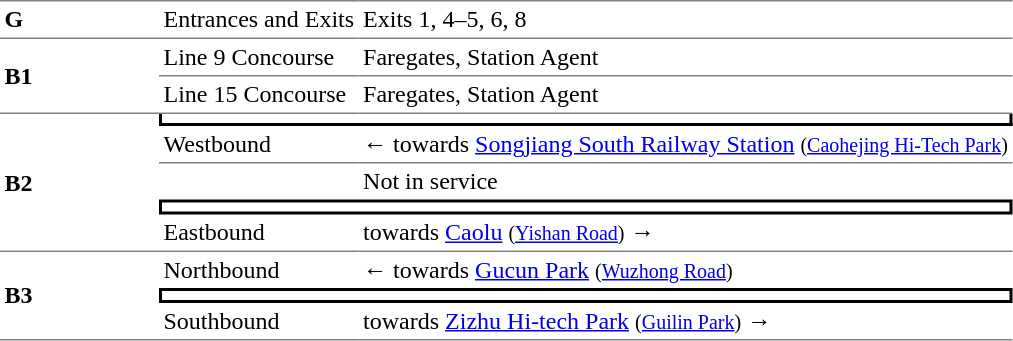<table cellspacing=0 cellpadding=3>
<tr>
<td style="border-top:solid 1px gray;border-bottom:solid 1px gray;" width=100><strong>G</strong></td>
<td style="border-top:solid 1px gray;border-bottom:solid 1px gray;">Entrances and Exits</td>
<td style="border-top:solid 1px gray;border-bottom:solid 1px gray;">Exits 1, 4–5, 6, 8</td>
</tr>
<tr>
<td style="border-bottom:solid 1px gray;" rowspan=2><strong>B1</strong></td>
<td style="border-bottom:solid 1px gray;">Line 9 Concourse</td>
<td style="border-bottom:solid 1px gray;">Faregates, Station Agent</td>
</tr>
<tr>
<td style="border-bottom:solid 1px gray;">Line 15 Concourse</td>
<td style="border-bottom:solid 1px gray;">Faregates, Station Agent</td>
</tr>
<tr>
<td style="border-bottom:solid 1px gray;" rowspan=5><strong>B2</strong></td>
<td style="border-right:solid 2px black;border-left:solid 2px black;border-bottom:solid 2px black;" colspan=2></td>
</tr>
<tr>
<td style="border-bottom:solid 1px gray;">Westbound</td>
<td style="border-bottom:solid 1px gray;">←  towards <a href='#'>Songjiang South Railway Station</a> <small>(<a href='#'>Caohejing Hi-Tech Park</a>)</small></td>
</tr>
<tr>
<td></td>
<td>Not in service</td>
</tr>
<tr>
<td style="border-right:solid 2px black;border-left:solid 2px black;border-top:solid 2px black;border-bottom:solid 2px black;" colspan=2></td>
</tr>
<tr>
<td style="border-bottom:solid 1px gray;">Eastbound</td>
<td style="border-bottom:solid 1px gray;">  towards <a href='#'>Caolu</a> <small>(<a href='#'>Yishan Road</a>)</small> →</td>
</tr>
<tr>
<td style="border-bottom:solid 1px gray;" rowspan=3><strong>B3</strong></td>
<td>Northbound</td>
<td>←  towards <a href='#'>Gucun Park</a> <small>(<a href='#'>Wuzhong Road</a>)</small></td>
</tr>
<tr>
<td style="border-right:solid 2px black;border-left:solid 2px black;border-top:solid 2px black;border-bottom:solid 2px black;" colspan=2></td>
</tr>
<tr>
<td style="border-bottom:solid 1px gray;">Southbound</td>
<td style="border-bottom:solid 1px gray;">  towards <a href='#'>Zizhu Hi-tech Park</a> <small>(<a href='#'>Guilin Park</a>)</small> →</td>
</tr>
</table>
